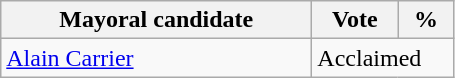<table class="wikitable">
<tr>
<th bgcolor="#DDDDFF" width="200px">Mayoral candidate</th>
<th bgcolor="#DDDDFF" width="50px">Vote</th>
<th bgcolor="#DDDDFF"  width="30px">%</th>
</tr>
<tr>
<td><a href='#'>Alain Carrier</a></td>
<td colspan="2">Acclaimed</td>
</tr>
</table>
